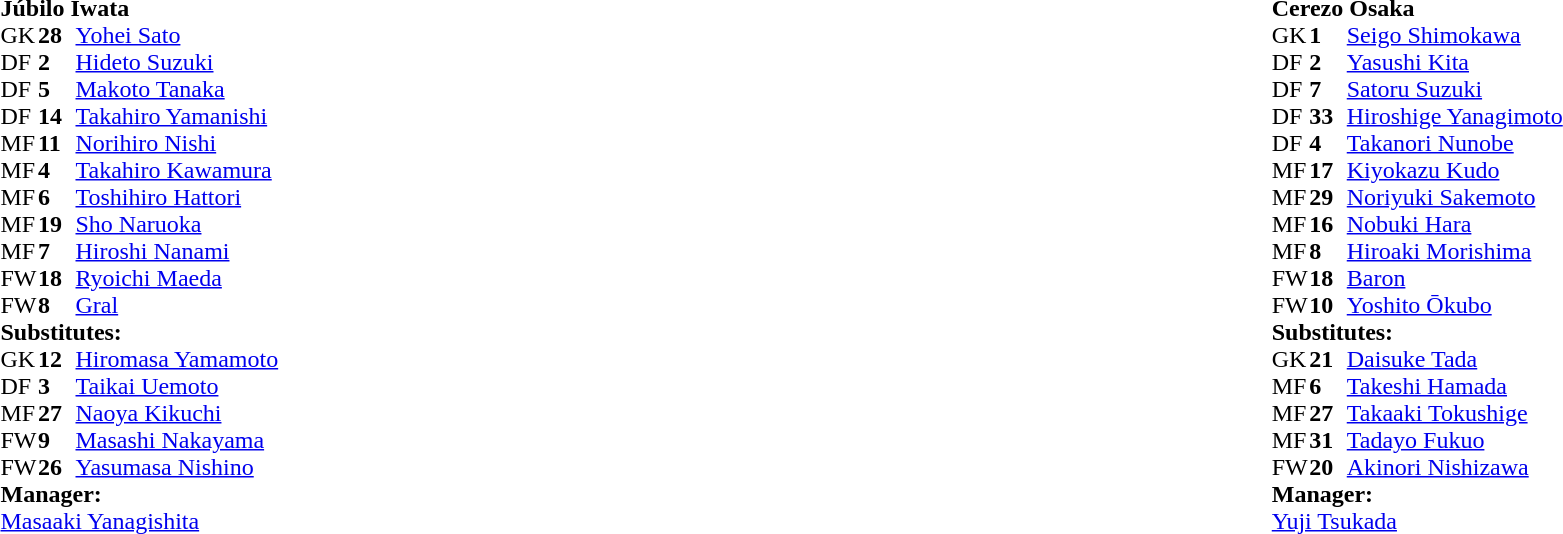<table width="100%">
<tr>
<td valign="top" width="50%"><br><table style="font-size: 100%" cellspacing="0" cellpadding="0">
<tr>
<td colspan="4"><strong>Júbilo Iwata</strong></td>
</tr>
<tr>
<th width="25"></th>
<th width="25"></th>
</tr>
<tr>
<td>GK</td>
<td><strong>28</strong></td>
<td> <a href='#'>Yohei Sato</a></td>
</tr>
<tr>
<td>DF</td>
<td><strong>2</strong></td>
<td> <a href='#'>Hideto Suzuki</a></td>
</tr>
<tr>
<td>DF</td>
<td><strong>5</strong></td>
<td> <a href='#'>Makoto Tanaka</a></td>
</tr>
<tr>
<td>DF</td>
<td><strong>14</strong></td>
<td> <a href='#'>Takahiro Yamanishi</a></td>
</tr>
<tr>
<td>MF</td>
<td><strong>11</strong></td>
<td> <a href='#'>Norihiro Nishi</a></td>
</tr>
<tr>
<td>MF</td>
<td><strong>4</strong></td>
<td> <a href='#'>Takahiro Kawamura</a></td>
</tr>
<tr>
<td>MF</td>
<td><strong>6</strong></td>
<td> <a href='#'>Toshihiro Hattori</a></td>
</tr>
<tr>
<td>MF</td>
<td><strong>19</strong></td>
<td> <a href='#'>Sho Naruoka</a></td>
<td></td>
</tr>
<tr>
<td>MF</td>
<td><strong>7</strong></td>
<td> <a href='#'>Hiroshi Nanami</a></td>
</tr>
<tr>
<td>FW</td>
<td><strong>18</strong></td>
<td> <a href='#'>Ryoichi Maeda</a></td>
<td></td>
</tr>
<tr>
<td>FW</td>
<td><strong>8</strong></td>
<td> <a href='#'>Gral</a></td>
</tr>
<tr>
<td colspan="4"><strong>Substitutes:</strong></td>
</tr>
<tr>
<td>GK</td>
<td><strong>12</strong></td>
<td> <a href='#'>Hiromasa Yamamoto</a></td>
</tr>
<tr>
<td>DF</td>
<td><strong>3</strong></td>
<td> <a href='#'>Taikai Uemoto</a></td>
</tr>
<tr>
<td>MF</td>
<td><strong>27</strong></td>
<td> <a href='#'>Naoya Kikuchi</a></td>
<td></td>
</tr>
<tr>
<td>FW</td>
<td><strong>9</strong></td>
<td> <a href='#'>Masashi Nakayama</a></td>
<td></td>
</tr>
<tr>
<td>FW</td>
<td><strong>26</strong></td>
<td> <a href='#'>Yasumasa Nishino</a></td>
</tr>
<tr>
<td colspan="4"><strong>Manager:</strong></td>
</tr>
<tr>
<td colspan="3"> <a href='#'>Masaaki Yanagishita</a></td>
</tr>
</table>
</td>
<td valign="top" width="50%"><br><table style="font-size: 100%" cellspacing="0" cellpadding="0" align="center">
<tr>
<td colspan="4"><strong>Cerezo Osaka</strong></td>
</tr>
<tr>
<th width="25"></th>
<th width="25"></th>
</tr>
<tr>
<td>GK</td>
<td><strong>1</strong></td>
<td> <a href='#'>Seigo Shimokawa</a></td>
</tr>
<tr>
<td>DF</td>
<td><strong>2</strong></td>
<td> <a href='#'>Yasushi Kita</a></td>
</tr>
<tr>
<td>DF</td>
<td><strong>7</strong></td>
<td> <a href='#'>Satoru Suzuki</a></td>
</tr>
<tr>
<td>DF</td>
<td><strong>33</strong></td>
<td> <a href='#'>Hiroshige Yanagimoto</a></td>
</tr>
<tr>
<td>DF</td>
<td><strong>4</strong></td>
<td> <a href='#'>Takanori Nunobe</a></td>
</tr>
<tr>
<td>MF</td>
<td><strong>17</strong></td>
<td> <a href='#'>Kiyokazu Kudo</a></td>
</tr>
<tr>
<td>MF</td>
<td><strong>29</strong></td>
<td> <a href='#'>Noriyuki Sakemoto</a></td>
<td></td>
</tr>
<tr>
<td>MF</td>
<td><strong>16</strong></td>
<td> <a href='#'>Nobuki Hara</a></td>
<td></td>
</tr>
<tr>
<td>MF</td>
<td><strong>8</strong></td>
<td> <a href='#'>Hiroaki Morishima</a></td>
</tr>
<tr>
<td>FW</td>
<td><strong>18</strong></td>
<td> <a href='#'>Baron</a></td>
</tr>
<tr>
<td>FW</td>
<td><strong>10</strong></td>
<td> <a href='#'>Yoshito Ōkubo</a></td>
</tr>
<tr>
<td colspan="4"><strong>Substitutes:</strong></td>
</tr>
<tr>
<td>GK</td>
<td><strong>21</strong></td>
<td> <a href='#'>Daisuke Tada</a></td>
</tr>
<tr>
<td>MF</td>
<td><strong>6</strong></td>
<td> <a href='#'>Takeshi Hamada</a></td>
</tr>
<tr>
<td>MF</td>
<td><strong>27</strong></td>
<td> <a href='#'>Takaaki Tokushige</a></td>
<td></td>
</tr>
<tr>
<td>MF</td>
<td><strong>31</strong></td>
<td> <a href='#'>Tadayo Fukuo</a></td>
</tr>
<tr>
<td>FW</td>
<td><strong>20</strong></td>
<td> <a href='#'>Akinori Nishizawa</a></td>
<td></td>
</tr>
<tr>
<td colspan="4"><strong>Manager:</strong></td>
</tr>
<tr>
<td colspan="3"> <a href='#'>Yuji Tsukada</a></td>
</tr>
</table>
</td>
</tr>
</table>
